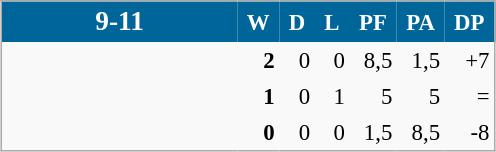<table align=center cellpadding="3" cellspacing="0" style="background: #f9f9f9; border: 1px #aaa solid; border-collapse: collapse; font-size: 95%;" width=330>
<tr style="background:#006699; color:white">
<th width=34% style=font-size:120%><strong>9-11</strong></th>
<th width=5%>W</th>
<th width=5%>D</th>
<th width=5%>L</th>
<th width=5%>PF</th>
<th width=5%>PA</th>
<th width=5%>DP</th>
</tr>
<tr align=right>
<td align=left></td>
<td><strong>2</strong></td>
<td>0</td>
<td>0</td>
<td>8,5</td>
<td>1,5</td>
<td>+7</td>
</tr>
<tr align=right>
<td align=left></td>
<td><strong>1</strong></td>
<td>0</td>
<td>1</td>
<td>5</td>
<td>5</td>
<td>=</td>
</tr>
<tr align=right>
<td align=left></td>
<td><strong>0</strong></td>
<td>0</td>
<td>0</td>
<td>1,5</td>
<td>8,5</td>
<td>-8</td>
</tr>
</table>
